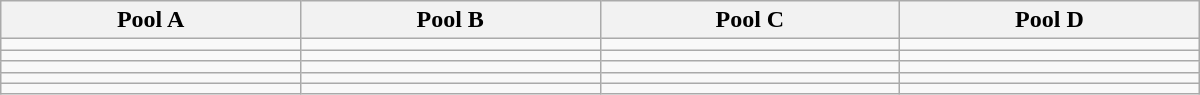<table class="wikitable" width=800>
<tr>
<th width=25%>Pool A</th>
<th width=25%>Pool B</th>
<th width=25%>Pool C</th>
<th width=25%>Pool D</th>
</tr>
<tr>
<td></td>
<td></td>
<td></td>
<td></td>
</tr>
<tr>
<td></td>
<td></td>
<td></td>
<td></td>
</tr>
<tr>
<td></td>
<td></td>
<td></td>
<td></td>
</tr>
<tr>
<td></td>
<td></td>
<td></td>
<td></td>
</tr>
<tr>
<td></td>
<td></td>
<td></td>
<td></td>
</tr>
</table>
